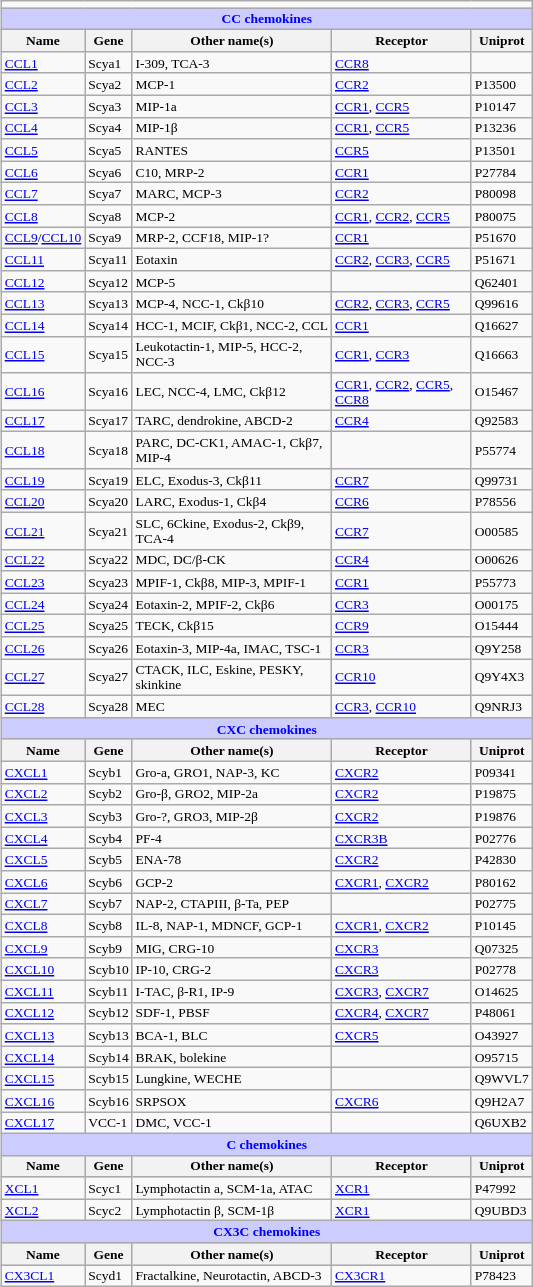<table class="wikitable" style="float:right; margin: 10px; width: 355px; font-size: xx-small;">
<tr>
<td colspan="5" style="text-align: center;"></td>
</tr>
<tr>
<th colspan="5" style="color: blue; background: #ccccff;">CC chemokines</th>
</tr>
<tr style="color: black; background: #ccccff;">
<th>Name</th>
<th>Gene</th>
<th>Other name(s)</th>
<th>Receptor</th>
<th>Uniprot</th>
</tr>
<tr>
<td><a href='#'>CCL1</a></td>
<td>Scya1</td>
<td>I-309, TCA-3</td>
<td><a href='#'>CCR8</a></td>
<td></td>
</tr>
<tr>
<td><a href='#'>CCL2</a></td>
<td>Scya2</td>
<td>MCP-1</td>
<td><a href='#'>CCR2</a></td>
<td>P13500</td>
</tr>
<tr>
<td><a href='#'>CCL3</a></td>
<td>Scya3</td>
<td>MIP-1a</td>
<td><a href='#'>CCR1</a>, <a href='#'>CCR5</a></td>
<td>P10147</td>
</tr>
<tr>
<td><a href='#'>CCL4</a></td>
<td>Scya4</td>
<td>MIP-1β</td>
<td><a href='#'>CCR1</a>, <a href='#'>CCR5</a></td>
<td>P13236</td>
</tr>
<tr>
<td><a href='#'>CCL5</a></td>
<td>Scya5</td>
<td>RANTES</td>
<td><a href='#'>CCR5</a></td>
<td>P13501</td>
</tr>
<tr>
<td><a href='#'>CCL6</a></td>
<td>Scya6</td>
<td>C10, MRP-2</td>
<td><a href='#'>CCR1</a></td>
<td>P27784</td>
</tr>
<tr>
<td><a href='#'>CCL7</a></td>
<td>Scya7</td>
<td>MARC, MCP-3</td>
<td><a href='#'>CCR2</a></td>
<td>P80098</td>
</tr>
<tr>
<td><a href='#'>CCL8</a></td>
<td>Scya8</td>
<td>MCP-2</td>
<td><a href='#'>CCR1</a>, <a href='#'>CCR2</a>, <a href='#'>CCR5</a></td>
<td>P80075</td>
</tr>
<tr>
<td><a href='#'>CCL9</a>/<a href='#'>CCL10</a></td>
<td>Scya9</td>
<td>MRP-2, CCF18, MIP-1?</td>
<td><a href='#'>CCR1</a></td>
<td>P51670</td>
</tr>
<tr>
<td><a href='#'>CCL11</a></td>
<td>Scya11</td>
<td>Eotaxin</td>
<td><a href='#'>CCR2</a>, <a href='#'>CCR3</a>, <a href='#'>CCR5</a></td>
<td>P51671</td>
</tr>
<tr>
<td><a href='#'>CCL12</a></td>
<td>Scya12</td>
<td>MCP-5</td>
<td></td>
<td>Q62401</td>
</tr>
<tr>
<td><a href='#'>CCL13</a></td>
<td>Scya13</td>
<td>MCP-4, NCC-1, Ckβ10</td>
<td><a href='#'>CCR2</a>, <a href='#'>CCR3</a>, <a href='#'>CCR5</a></td>
<td>Q99616</td>
</tr>
<tr>
<td><a href='#'>CCL14</a></td>
<td>Scya14</td>
<td>HCC-1, MCIF, Ckβ1, NCC-2, CCL</td>
<td><a href='#'>CCR1</a></td>
<td>Q16627</td>
</tr>
<tr>
<td><a href='#'>CCL15</a></td>
<td>Scya15</td>
<td>Leukotactin-1, MIP-5, HCC-2, NCC-3</td>
<td><a href='#'>CCR1</a>, <a href='#'>CCR3</a></td>
<td>Q16663</td>
</tr>
<tr>
<td><a href='#'>CCL16</a></td>
<td>Scya16</td>
<td>LEC, NCC-4, LMC, Ckβ12</td>
<td><a href='#'>CCR1</a>, <a href='#'>CCR2</a>, <a href='#'>CCR5</a>, <a href='#'>CCR8</a></td>
<td>O15467</td>
</tr>
<tr>
<td><a href='#'>CCL17</a></td>
<td>Scya17</td>
<td>TARC, dendrokine, ABCD-2</td>
<td><a href='#'>CCR4</a></td>
<td>Q92583</td>
</tr>
<tr>
<td><a href='#'>CCL18</a></td>
<td>Scya18</td>
<td>PARC, DC-CK1, AMAC-1, Ckβ7, MIP-4</td>
<td></td>
<td>P55774</td>
</tr>
<tr>
<td><a href='#'>CCL19</a></td>
<td>Scya19</td>
<td>ELC, Exodus-3, Ckβ11</td>
<td><a href='#'>CCR7</a></td>
<td>Q99731</td>
</tr>
<tr>
<td><a href='#'>CCL20</a></td>
<td>Scya20</td>
<td>LARC, Exodus-1, Ckβ4</td>
<td><a href='#'>CCR6</a></td>
<td>P78556</td>
</tr>
<tr>
<td><a href='#'>CCL21</a></td>
<td>Scya21</td>
<td>SLC, 6Ckine, Exodus-2, Ckβ9, TCA-4</td>
<td><a href='#'>CCR7</a></td>
<td>O00585</td>
</tr>
<tr>
<td><a href='#'>CCL22</a></td>
<td>Scya22</td>
<td>MDC, DC/β-CK</td>
<td><a href='#'>CCR4</a></td>
<td>O00626</td>
</tr>
<tr>
<td><a href='#'>CCL23</a></td>
<td>Scya23</td>
<td>MPIF-1, Ckβ8, MIP-3, MPIF-1</td>
<td><a href='#'>CCR1</a></td>
<td>P55773</td>
</tr>
<tr>
<td><a href='#'>CCL24</a></td>
<td>Scya24</td>
<td>Eotaxin-2, MPIF-2, Ckβ6</td>
<td><a href='#'>CCR3</a></td>
<td>O00175</td>
</tr>
<tr>
<td><a href='#'>CCL25</a></td>
<td>Scya25</td>
<td>TECK, Ckβ15</td>
<td><a href='#'>CCR9</a></td>
<td>O15444</td>
</tr>
<tr>
<td><a href='#'>CCL26</a></td>
<td>Scya26</td>
<td>Eotaxin-3, MIP-4a, IMAC, TSC-1</td>
<td><a href='#'>CCR3</a></td>
<td>Q9Y258</td>
</tr>
<tr>
<td><a href='#'>CCL27</a></td>
<td>Scya27</td>
<td>CTACK, ILC, Eskine, PESKY, skinkine</td>
<td><a href='#'>CCR10</a></td>
<td>Q9Y4X3</td>
</tr>
<tr>
<td><a href='#'>CCL28</a></td>
<td>Scya28</td>
<td>MEC</td>
<td><a href='#'>CCR3</a>, <a href='#'>CCR10</a></td>
<td>Q9NRJ3</td>
</tr>
<tr>
<th colspan="5" style="color: blue; background: #ccccff;">CXC chemokines</th>
</tr>
<tr style="color: black; background: #ccccff;">
<th>Name</th>
<th>Gene</th>
<th>Other name(s)</th>
<th>Receptor</th>
<th>Uniprot</th>
</tr>
<tr>
<td><a href='#'>CXCL1</a></td>
<td>Scyb1</td>
<td>Gro-a, GRO1, NAP-3, KC</td>
<td><a href='#'>CXCR2</a></td>
<td>P09341</td>
</tr>
<tr>
<td><a href='#'>CXCL2</a></td>
<td>Scyb2</td>
<td>Gro-β, GRO2, MIP-2a</td>
<td><a href='#'>CXCR2</a></td>
<td>P19875</td>
</tr>
<tr>
<td><a href='#'>CXCL3</a></td>
<td>Scyb3</td>
<td>Gro-?, GRO3, MIP-2β</td>
<td><a href='#'>CXCR2</a></td>
<td>P19876</td>
</tr>
<tr>
<td><a href='#'>CXCL4</a></td>
<td>Scyb4</td>
<td>PF-4</td>
<td><a href='#'>CXCR3B</a></td>
<td>P02776</td>
</tr>
<tr>
<td><a href='#'>CXCL5</a></td>
<td>Scyb5</td>
<td>ENA-78</td>
<td><a href='#'>CXCR2</a></td>
<td>P42830</td>
</tr>
<tr>
<td><a href='#'>CXCL6</a></td>
<td>Scyb6</td>
<td>GCP-2</td>
<td><a href='#'>CXCR1</a>, <a href='#'>CXCR2</a></td>
<td>P80162</td>
</tr>
<tr>
<td><a href='#'>CXCL7</a></td>
<td>Scyb7</td>
<td>NAP-2, CTAPIII, β-Ta, PEP</td>
<td></td>
<td>P02775</td>
</tr>
<tr>
<td><a href='#'>CXCL8</a></td>
<td>Scyb8</td>
<td>IL-8, NAP-1, MDNCF, GCP-1</td>
<td><a href='#'>CXCR1</a>, <a href='#'>CXCR2</a></td>
<td>P10145</td>
</tr>
<tr>
<td><a href='#'>CXCL9</a></td>
<td>Scyb9</td>
<td>MIG, CRG-10</td>
<td><a href='#'>CXCR3</a></td>
<td>Q07325</td>
</tr>
<tr>
<td><a href='#'>CXCL10</a></td>
<td>Scyb10</td>
<td>IP-10, CRG-2</td>
<td><a href='#'>CXCR3</a></td>
<td>P02778</td>
</tr>
<tr>
<td><a href='#'>CXCL11</a></td>
<td>Scyb11</td>
<td>I-TAC, β-R1, IP-9</td>
<td><a href='#'>CXCR3</a>, <a href='#'>CXCR7</a></td>
<td>O14625</td>
</tr>
<tr>
<td><a href='#'>CXCL12</a></td>
<td>Scyb12</td>
<td>SDF-1, PBSF</td>
<td><a href='#'>CXCR4</a>, <a href='#'>CXCR7</a></td>
<td>P48061</td>
</tr>
<tr>
<td><a href='#'>CXCL13</a></td>
<td>Scyb13</td>
<td>BCA-1, BLC</td>
<td><a href='#'>CXCR5</a></td>
<td>O43927</td>
</tr>
<tr>
<td><a href='#'>CXCL14</a></td>
<td>Scyb14</td>
<td>BRAK, bolekine</td>
<td></td>
<td>O95715</td>
</tr>
<tr>
<td><a href='#'>CXCL15</a></td>
<td>Scyb15</td>
<td>Lungkine, WECHE</td>
<td></td>
<td>Q9WVL7</td>
</tr>
<tr>
<td><a href='#'>CXCL16</a></td>
<td>Scyb16</td>
<td>SRPSOX</td>
<td><a href='#'>CXCR6</a></td>
<td>Q9H2A7</td>
</tr>
<tr>
<td><a href='#'>CXCL17</a></td>
<td>VCC-1</td>
<td>DMC, VCC-1</td>
<td></td>
<td>Q6UXB2</td>
</tr>
<tr>
<th colspan="5" style="color: blue; background: #ccccff;">C chemokines</th>
</tr>
<tr style="color: black; background: #ccccff;">
<th>Name</th>
<th>Gene</th>
<th>Other name(s)</th>
<th>Receptor</th>
<th>Uniprot</th>
</tr>
<tr>
<td><a href='#'>XCL1</a></td>
<td>Scyc1</td>
<td>Lymphotactin a, SCM-1a, ATAC</td>
<td><a href='#'>XCR1</a></td>
<td>P47992</td>
</tr>
<tr>
<td><a href='#'>XCL2</a></td>
<td>Scyc2</td>
<td>Lymphotactin β, SCM-1β</td>
<td><a href='#'>XCR1</a></td>
<td>Q9UBD3</td>
</tr>
<tr>
<th colspan="5" style="color: blue; background: #ccccff;">CX3C chemokines</th>
</tr>
<tr style="color: black; background: #ccccff;">
<th>Name</th>
<th>Gene</th>
<th>Other name(s)</th>
<th>Receptor</th>
<th>Uniprot</th>
</tr>
<tr>
<td><a href='#'>CX3CL1</a></td>
<td>Scyd1</td>
<td>Fractalkine, Neurotactin, ABCD-3</td>
<td><a href='#'>CX3CR1</a></td>
<td>P78423</td>
</tr>
</table>
